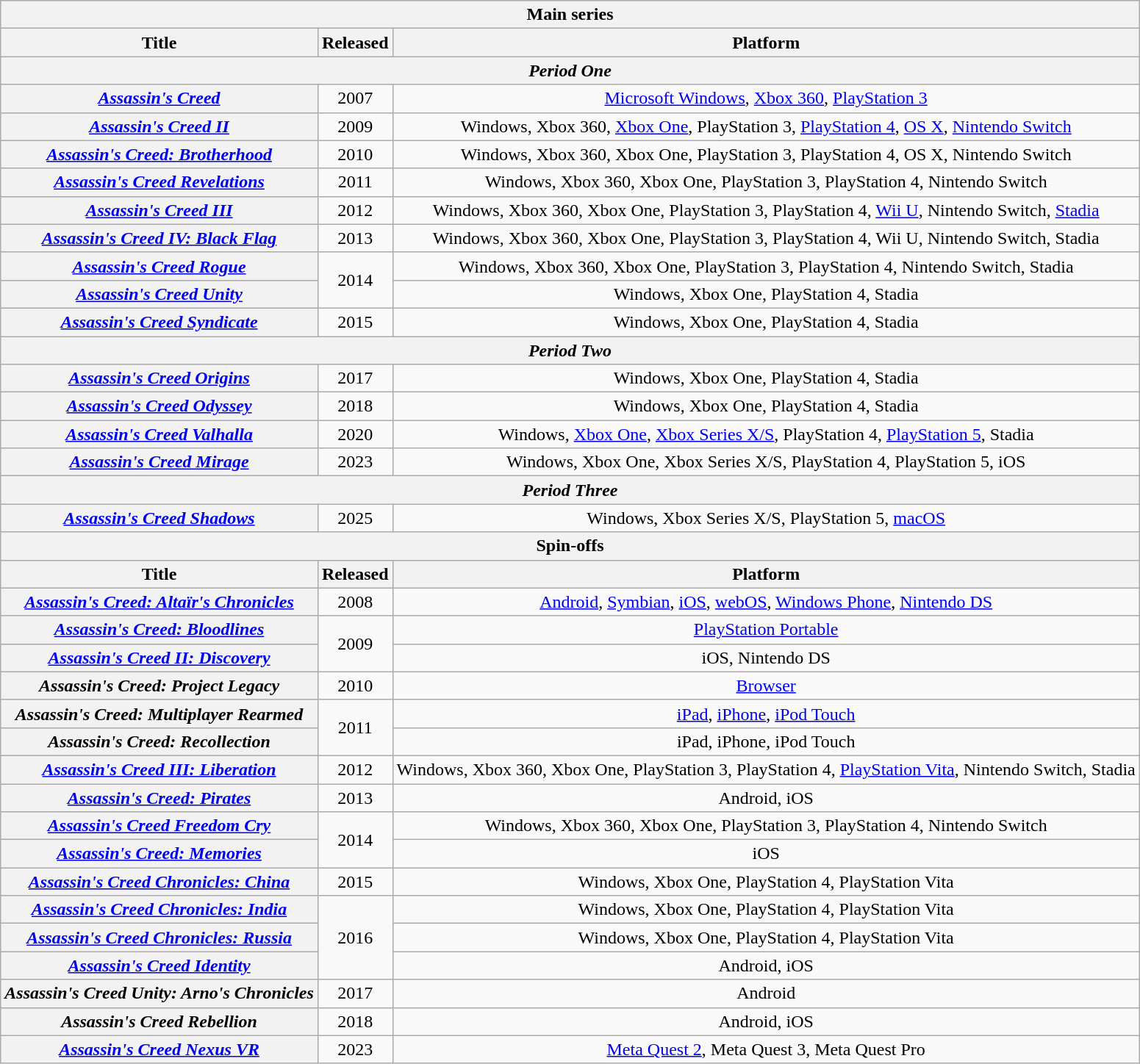<table class="wikitable plainrowheaders" style="text-align: center">
<tr>
<th colspan="3">Main series</th>
</tr>
<tr>
<th>Title</th>
<th>Released</th>
<th>Platform</th>
</tr>
<tr>
<th colspan="3"><em>Period One</em></th>
</tr>
<tr>
<th scope="row"><em><a href='#'>Assassin's Creed</a></em></th>
<td>2007</td>
<td><a href='#'>Microsoft Windows</a>, <a href='#'>Xbox 360</a>, <a href='#'>PlayStation 3</a></td>
</tr>
<tr>
<th scope="row"><em><a href='#'>Assassin's Creed II</a></em></th>
<td>2009</td>
<td>Windows, Xbox 360, <a href='#'>Xbox One</a>, PlayStation 3, <a href='#'>PlayStation 4</a>, <a href='#'>OS X</a>, <a href='#'>Nintendo Switch</a></td>
</tr>
<tr>
<th scope="row"><em><a href='#'>Assassin's Creed: Brotherhood</a></em></th>
<td>2010</td>
<td>Windows, Xbox 360, Xbox One, PlayStation 3, PlayStation 4, OS X, Nintendo Switch</td>
</tr>
<tr>
<th scope="row"><em><a href='#'>Assassin's Creed Revelations</a></em></th>
<td>2011</td>
<td>Windows, Xbox 360, Xbox One, PlayStation 3, PlayStation 4, Nintendo Switch</td>
</tr>
<tr>
<th scope="row"><em><a href='#'>Assassin's Creed III</a></em></th>
<td>2012</td>
<td>Windows, Xbox 360, Xbox One, PlayStation 3, PlayStation 4, <a href='#'>Wii U</a>, Nintendo Switch, <a href='#'>Stadia</a></td>
</tr>
<tr>
<th scope="row"><em><a href='#'>Assassin's Creed IV: Black Flag</a></em></th>
<td>2013</td>
<td>Windows, Xbox 360, Xbox One, PlayStation 3, PlayStation 4, Wii U, Nintendo Switch, Stadia</td>
</tr>
<tr>
<th scope="row"><em><a href='#'>Assassin's Creed Rogue</a></em></th>
<td rowspan="2">2014</td>
<td>Windows, Xbox 360, Xbox One, PlayStation 3, PlayStation 4, Nintendo Switch, Stadia</td>
</tr>
<tr>
<th scope="row"><em><a href='#'>Assassin's Creed Unity</a></em></th>
<td>Windows, Xbox One, PlayStation 4, Stadia</td>
</tr>
<tr>
<th scope="row"><em><a href='#'>Assassin's Creed Syndicate</a></em></th>
<td>2015</td>
<td>Windows, Xbox One, PlayStation 4, Stadia</td>
</tr>
<tr>
<th colspan="3"><em>Period Two</em></th>
</tr>
<tr>
<th scope="row"><em><a href='#'>Assassin's Creed Origins</a></em></th>
<td>2017</td>
<td>Windows, Xbox One, PlayStation 4, Stadia</td>
</tr>
<tr>
<th scope="row"><em><a href='#'>Assassin's Creed Odyssey</a></em></th>
<td>2018</td>
<td>Windows, Xbox One, PlayStation 4, Stadia</td>
</tr>
<tr>
<th scope="row"><em><a href='#'>Assassin's Creed Valhalla</a></em></th>
<td>2020</td>
<td>Windows, <a href='#'>Xbox One</a>, <a href='#'>Xbox Series X/S</a>, PlayStation 4, <a href='#'>PlayStation 5</a>, Stadia</td>
</tr>
<tr>
<th scope="row"><em><a href='#'>Assassin's Creed Mirage</a></em></th>
<td>2023</td>
<td>Windows, Xbox One, Xbox Series X/S, PlayStation 4, PlayStation 5, iOS</td>
</tr>
<tr>
<th colspan="3"><em>Period Three</em></th>
</tr>
<tr>
<th scope="row"><em><a href='#'>Assassin's Creed Shadows</a></em></th>
<td>2025</td>
<td>Windows, Xbox Series X/S, PlayStation 5, <a href='#'>macOS</a></td>
</tr>
<tr>
<th colspan="3">Spin-offs</th>
</tr>
<tr>
<th>Title</th>
<th>Released</th>
<th>Platform</th>
</tr>
<tr>
<th scope="row"><em><a href='#'>Assassin's Creed: Altaïr's Chronicles</a></em></th>
<td>2008</td>
<td><a href='#'>Android</a>, <a href='#'>Symbian</a>, <a href='#'>iOS</a>, <a href='#'>webOS</a>, <a href='#'>Windows Phone</a>, <a href='#'>Nintendo DS</a></td>
</tr>
<tr>
<th scope="row"><em><a href='#'>Assassin's Creed: Bloodlines</a></em></th>
<td rowspan="2">2009</td>
<td><a href='#'>PlayStation Portable</a></td>
</tr>
<tr>
<th scope="row"><em><a href='#'>Assassin's Creed II: Discovery</a></em></th>
<td>iOS, Nintendo DS</td>
</tr>
<tr>
<th scope="row"><em>Assassin's Creed: Project Legacy</em></th>
<td>2010</td>
<td><a href='#'>Browser</a></td>
</tr>
<tr>
<th scope="row"><em>Assassin's Creed: Multiplayer Rearmed</em></th>
<td rowspan="2">2011</td>
<td><a href='#'>iPad</a>, <a href='#'>iPhone</a>, <a href='#'>iPod Touch</a></td>
</tr>
<tr>
<th scope="row"><em>Assassin's Creed: Recollection</em></th>
<td>iPad, iPhone, iPod Touch</td>
</tr>
<tr>
<th scope="row"><em><a href='#'>Assassin's Creed III: Liberation</a></em></th>
<td>2012</td>
<td>Windows, Xbox 360, Xbox One, PlayStation 3, PlayStation 4, <a href='#'>PlayStation Vita</a>, Nintendo Switch, Stadia</td>
</tr>
<tr>
<th scope="row"><em><a href='#'>Assassin's Creed: Pirates</a></em></th>
<td>2013</td>
<td>Android, iOS</td>
</tr>
<tr>
<th scope="row"><em><a href='#'>Assassin's Creed Freedom Cry</a></em></th>
<td rowspan="2">2014</td>
<td>Windows, Xbox 360, Xbox One, PlayStation 3, PlayStation 4, Nintendo Switch</td>
</tr>
<tr>
<th scope="row"><em><a href='#'>Assassin's Creed: Memories</a></em></th>
<td>iOS</td>
</tr>
<tr>
<th scope="row"><em><a href='#'>Assassin's Creed Chronicles: China</a></em></th>
<td>2015</td>
<td>Windows, Xbox One, PlayStation 4, PlayStation Vita</td>
</tr>
<tr>
<th scope="row"><em><a href='#'>Assassin's Creed Chronicles: India</a></em></th>
<td rowspan="3">2016</td>
<td>Windows, Xbox One, PlayStation 4, PlayStation Vita</td>
</tr>
<tr>
<th scope="row"><em><a href='#'>Assassin's Creed Chronicles: Russia</a></em></th>
<td>Windows, Xbox One, PlayStation 4, PlayStation Vita</td>
</tr>
<tr>
<th scope="row"><em><a href='#'>Assassin's Creed Identity</a></em></th>
<td>Android, iOS</td>
</tr>
<tr>
<th scope="row"><em>Assassin's Creed Unity: Arno's Chronicles</em></th>
<td>2017</td>
<td>Android</td>
</tr>
<tr>
<th scope="row"><em>Assassin's Creed Rebellion</em></th>
<td>2018</td>
<td>Android, iOS</td>
</tr>
<tr>
<th scope="row"><em><a href='#'>Assassin's Creed Nexus VR</a></em></th>
<td>2023</td>
<td><a href='#'>Meta Quest 2</a>, Meta Quest 3, Meta Quest Pro</td>
</tr>
</table>
